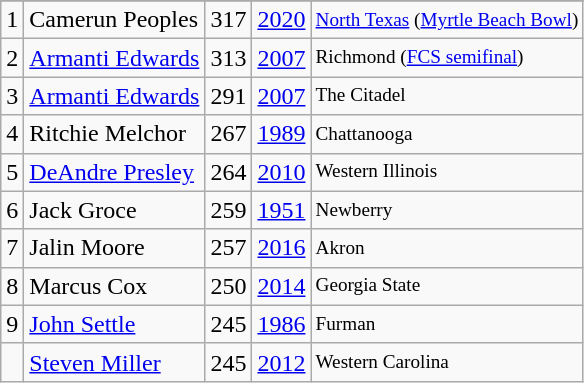<table class="wikitable">
<tr>
</tr>
<tr>
<td>1</td>
<td>Camerun Peoples</td>
<td>317</td>
<td><a href='#'>2020</a></td>
<td style="font-size:80%;"><a href='#'>North Texas</a> (<a href='#'>Myrtle Beach Bowl</a>)</td>
</tr>
<tr>
<td>2</td>
<td><a href='#'>Armanti Edwards</a></td>
<td>313</td>
<td><a href='#'>2007</a></td>
<td style="font-size:80%;">Richmond (<a href='#'>FCS semifinal</a>)</td>
</tr>
<tr>
<td>3</td>
<td><a href='#'>Armanti Edwards</a></td>
<td>291</td>
<td><a href='#'>2007</a></td>
<td style="font-size:80%;">The Citadel</td>
</tr>
<tr>
<td>4</td>
<td>Ritchie Melchor</td>
<td>267</td>
<td><a href='#'>1989</a></td>
<td style="font-size:80%;">Chattanooga</td>
</tr>
<tr>
<td>5</td>
<td><a href='#'>DeAndre Presley</a></td>
<td>264</td>
<td><a href='#'>2010</a></td>
<td style="font-size:80%;">Western Illinois</td>
</tr>
<tr>
<td>6</td>
<td>Jack Groce</td>
<td>259</td>
<td><a href='#'>1951</a></td>
<td style="font-size:80%;">Newberry</td>
</tr>
<tr>
<td>7</td>
<td>Jalin Moore</td>
<td>257</td>
<td><a href='#'>2016</a></td>
<td style="font-size:80%;">Akron</td>
</tr>
<tr>
<td>8</td>
<td>Marcus Cox</td>
<td>250</td>
<td><a href='#'>2014</a></td>
<td style="font-size:80%;">Georgia State</td>
</tr>
<tr>
<td>9</td>
<td><a href='#'>John Settle</a></td>
<td>245</td>
<td><a href='#'>1986</a></td>
<td style="font-size:80%;">Furman</td>
</tr>
<tr>
<td></td>
<td><a href='#'>Steven Miller</a></td>
<td>245</td>
<td><a href='#'>2012</a></td>
<td style="font-size:80%;">Western Carolina</td>
</tr>
</table>
